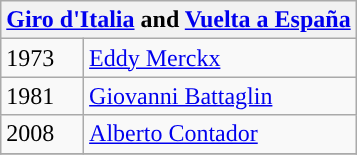<table class="wikitable">
<tr>
<th colspan=2><a href='#'>Giro d'Italia</a> and <a href='#'>Vuelta a España</a></th>
</tr>
<tr>
<td>1973</td>
<td> <a href='#'>Eddy Merckx</a></td>
</tr>
<tr>
<td>1981</td>
<td> <a href='#'>Giovanni Battaglin</a></td>
</tr>
<tr>
<td>2008</td>
<td> <a href='#'>Alberto Contador</a></td>
</tr>
<tr>
</tr>
</table>
